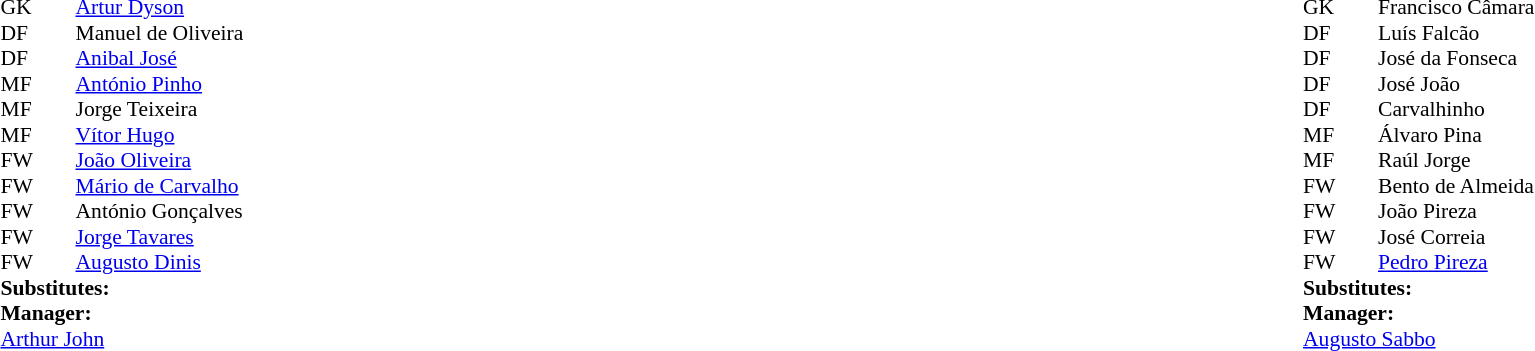<table width="100%">
<tr>
<td valign="top" width="50%"><br><table style="font-size: 90%" cellspacing="0" cellpadding="0">
<tr>
<td colspan="4"></td>
</tr>
<tr>
<th width=25></th>
<th width=25></th>
</tr>
<tr>
<td>GK</td>
<td></td>
<td> <a href='#'>Artur Dyson</a></td>
</tr>
<tr>
<td>DF</td>
<td></td>
<td> Manuel de Oliveira</td>
</tr>
<tr>
<td>DF</td>
<td></td>
<td> <a href='#'>Anibal José</a></td>
</tr>
<tr>
<td>MF</td>
<td></td>
<td> <a href='#'>António Pinho</a></td>
</tr>
<tr>
<td>MF</td>
<td></td>
<td> Jorge Teixeira</td>
</tr>
<tr>
<td>MF</td>
<td></td>
<td> <a href='#'>Vítor Hugo</a></td>
</tr>
<tr>
<td>FW</td>
<td></td>
<td> <a href='#'>João Oliveira</a></td>
</tr>
<tr>
<td>FW</td>
<td></td>
<td> <a href='#'>Mário de Carvalho</a></td>
</tr>
<tr>
<td>FW</td>
<td></td>
<td> António Gonçalves</td>
</tr>
<tr>
<td>FW</td>
<td></td>
<td> <a href='#'>Jorge Tavares</a></td>
</tr>
<tr>
<td>FW</td>
<td></td>
<td> <a href='#'>Augusto Dinis</a></td>
</tr>
<tr>
<td colspan=3><strong>Substitutes:</strong></td>
</tr>
<tr>
<td colspan=3><strong>Manager:</strong></td>
</tr>
<tr>
<td colspan=4> <a href='#'>Arthur John</a></td>
</tr>
</table>
</td>
<td valign="top"></td>
<td valign="top" width="50%"><br><table style="font-size: 90%" cellspacing="0" cellpadding="0" align=center>
<tr>
<td colspan="4"></td>
</tr>
<tr>
<th width=25></th>
<th width=25></th>
</tr>
<tr>
<td>GK</td>
<td></td>
<td> Francisco Câmara</td>
</tr>
<tr>
<td>DF</td>
<td></td>
<td> Luís Falcão</td>
</tr>
<tr>
<td>DF</td>
<td></td>
<td> José da Fonseca</td>
</tr>
<tr>
<td>DF</td>
<td></td>
<td> José João</td>
</tr>
<tr>
<td>DF</td>
<td></td>
<td> Carvalhinho</td>
</tr>
<tr>
<td>MF</td>
<td></td>
<td> Álvaro Pina</td>
</tr>
<tr>
<td>MF</td>
<td></td>
<td> Raúl Jorge</td>
</tr>
<tr>
<td>FW</td>
<td></td>
<td> Bento de Almeida</td>
</tr>
<tr>
<td>FW</td>
<td></td>
<td> João Pireza</td>
</tr>
<tr>
<td>FW</td>
<td></td>
<td> José Correia</td>
</tr>
<tr>
<td>FW</td>
<td></td>
<td> <a href='#'>Pedro Pireza</a></td>
</tr>
<tr>
<td colspan=3><strong>Substitutes:</strong></td>
</tr>
<tr>
<td colspan=3><strong>Manager:</strong></td>
</tr>
<tr>
<td colspan=4> <a href='#'>Augusto Sabbo</a></td>
</tr>
</table>
</td>
</tr>
</table>
